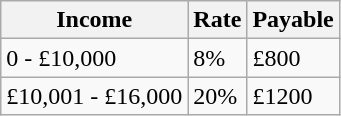<table class="wikitable">
<tr>
<th>Income</th>
<th>Rate</th>
<th>Payable</th>
</tr>
<tr>
<td>0 - £10,000</td>
<td>8%</td>
<td>£800</td>
</tr>
<tr>
<td>£10,001 - £16,000</td>
<td>20%</td>
<td>£1200</td>
</tr>
</table>
